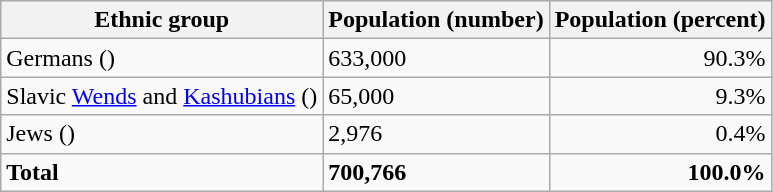<table class="wikitable">
<tr>
<th>Ethnic group</th>
<th>Population (number)</th>
<th>Population (percent)</th>
</tr>
<tr>
<td>Germans ()</td>
<td>633,000</td>
<td style="text-align: right;">90.3%</td>
</tr>
<tr>
<td>Slavic <a href='#'>Wends</a> and <a href='#'>Kashubians</a> ()</td>
<td>65,000</td>
<td style="text-align: right;">9.3%</td>
</tr>
<tr>
<td>Jews ()</td>
<td>2,976</td>
<td style="text-align: right;">0.4%</td>
</tr>
<tr>
<td><strong>Total</strong></td>
<td><strong>700,766</strong></td>
<td style="text-align: right;"><strong>100.0%</strong></td>
</tr>
</table>
